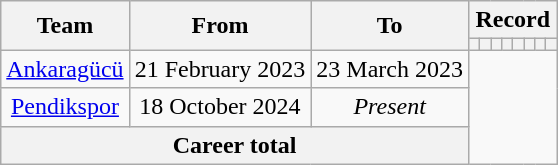<table class="wikitable" style="text-align: center">
<tr>
<th rowspan=2>Team</th>
<th rowspan=2>From</th>
<th rowspan=2>To</th>
<th colspan=8>Record</th>
</tr>
<tr>
<th></th>
<th></th>
<th></th>
<th></th>
<th></th>
<th></th>
<th></th>
<th></th>
</tr>
<tr>
<td><a href='#'>Ankaragücü</a></td>
<td>21 February 2023</td>
<td>23 March 2023<br></td>
</tr>
<tr>
<td><a href='#'>Pendikspor</a></td>
<td>18 October 2024</td>
<td><em>Present</em><br></td>
</tr>
<tr>
<th colspan=3>Career total<br></th>
</tr>
</table>
